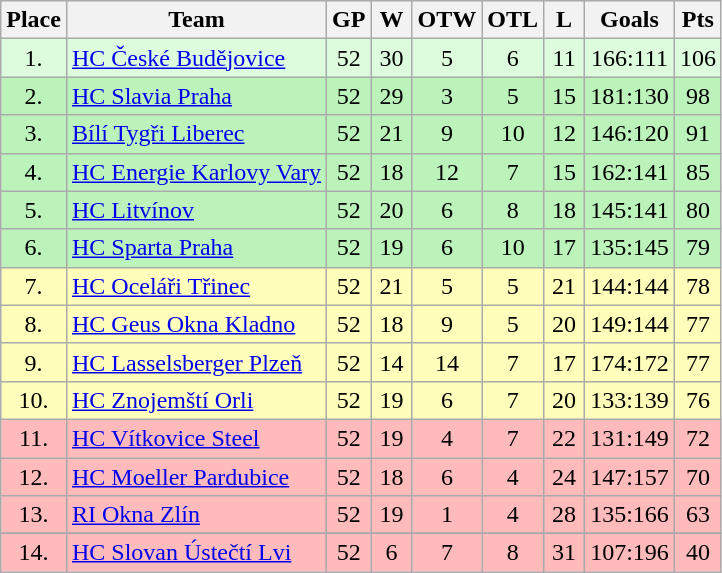<table class="wikitable">
<tr align=center bgcolor=#efefef>
<th width="20">Place</th>
<th>Team</th>
<th width="20">GP</th>
<th width="20">W</th>
<th width="20">OTW</th>
<th width="20">OTL</th>
<th width="20">L</th>
<th width="40">Goals</th>
<th width="20">Pts</th>
</tr>
<tr style="text-align:center;background:#DDFCDD">
<td>1.</td>
<td align="left"><a href='#'>HC České Budějovice</a></td>
<td>52</td>
<td>30</td>
<td>5</td>
<td>6</td>
<td>11</td>
<td>166:111</td>
<td>106</td>
</tr>
<tr style="text-align:center;background:#BBF3BB">
<td>2.</td>
<td align="left"><a href='#'>HC Slavia Praha</a></td>
<td>52</td>
<td>29</td>
<td>3</td>
<td>5</td>
<td>15</td>
<td>181:130</td>
<td>98</td>
</tr>
<tr style="text-align:center;background:#BBF3BB">
<td>3.</td>
<td align="left"><a href='#'>Bílí Tygři Liberec</a></td>
<td>52</td>
<td>21</td>
<td>9</td>
<td>10</td>
<td>12</td>
<td>146:120</td>
<td>91</td>
</tr>
<tr style="text-align:center;background:#BBF3BB">
<td>4.</td>
<td align="left"><a href='#'>HC Energie Karlovy Vary</a></td>
<td>52</td>
<td>18</td>
<td>12</td>
<td>7</td>
<td>15</td>
<td>162:141</td>
<td>85</td>
</tr>
<tr style="text-align:center;background:#BBF3BB">
<td>5.</td>
<td align="left"><a href='#'>HC Litvínov</a></td>
<td>52</td>
<td>20</td>
<td>6</td>
<td>8</td>
<td>18</td>
<td>145:141</td>
<td>80</td>
</tr>
<tr style="text-align:center;background:#BBF3BB">
<td>6.</td>
<td align="left"><a href='#'>HC Sparta Praha</a></td>
<td>52</td>
<td>19</td>
<td>6</td>
<td>10</td>
<td>17</td>
<td>135:145</td>
<td>79</td>
</tr>
<tr style="text-align:center;background:#FFFFBB">
<td>7.</td>
<td align="left"><a href='#'>HC Oceláři Třinec</a></td>
<td>52</td>
<td>21</td>
<td>5</td>
<td>5</td>
<td>21</td>
<td>144:144</td>
<td>78</td>
</tr>
<tr style="text-align:center;background:#FFFFBB">
<td>8.</td>
<td align="left"><a href='#'>HC Geus Okna Kladno</a></td>
<td>52</td>
<td>18</td>
<td>9</td>
<td>5</td>
<td>20</td>
<td>149:144</td>
<td>77</td>
</tr>
<tr style="text-align:center;background:#FFFFBB">
<td>9.</td>
<td align="left"><a href='#'>HC Lasselsberger Plzeň</a></td>
<td>52</td>
<td>14</td>
<td>14</td>
<td>7</td>
<td>17</td>
<td>174:172</td>
<td>77</td>
</tr>
<tr style="text-align:center;background:#FFFFBB">
<td>10.</td>
<td align="left"><a href='#'>HC Znojemští Orli</a></td>
<td>52</td>
<td>19</td>
<td>6</td>
<td>7</td>
<td>20</td>
<td>133:139</td>
<td>76</td>
</tr>
<tr style="text-align:center;background:#FFBBBB">
<td>11.</td>
<td align="left"><a href='#'>HC Vítkovice Steel</a></td>
<td>52</td>
<td>19</td>
<td>4</td>
<td>7</td>
<td>22</td>
<td>131:149</td>
<td>72</td>
</tr>
<tr style="text-align:center;background:#FFBBBB">
<td>12.</td>
<td align="left"><a href='#'>HC Moeller Pardubice</a></td>
<td>52</td>
<td>18</td>
<td>6</td>
<td>4</td>
<td>24</td>
<td>147:157</td>
<td>70</td>
</tr>
<tr style="text-align:center;background:#FFBBBB">
<td>13.</td>
<td align="left"><a href='#'>RI Okna Zlín</a></td>
<td>52</td>
<td>19</td>
<td>1</td>
<td>4</td>
<td>28</td>
<td>135:166</td>
<td>63</td>
</tr>
<tr align=center bgcolor=#ffcccc>
</tr>
<tr style="text-align:center;background:#FFBBBB">
<td>14.</td>
<td align="left"><a href='#'>HC Slovan Ústečtí Lvi</a></td>
<td>52</td>
<td>6</td>
<td>7</td>
<td>8</td>
<td>31</td>
<td>107:196</td>
<td>40</td>
</tr>
</table>
